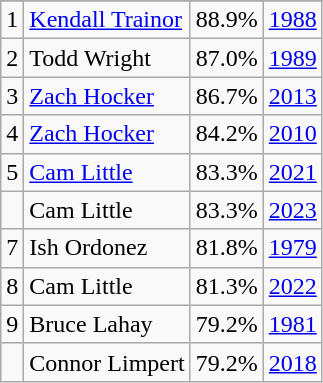<table class="wikitable">
<tr>
</tr>
<tr>
<td>1</td>
<td><a href='#'>Kendall Trainor</a></td>
<td><abbr>88.9%</abbr></td>
<td><a href='#'>1988</a></td>
</tr>
<tr>
<td>2</td>
<td>Todd Wright</td>
<td><abbr>87.0%</abbr></td>
<td><a href='#'>1989</a></td>
</tr>
<tr>
<td>3</td>
<td><a href='#'>Zach Hocker</a></td>
<td><abbr>86.7%</abbr></td>
<td><a href='#'>2013</a></td>
</tr>
<tr>
<td>4</td>
<td><a href='#'>Zach Hocker</a></td>
<td><abbr>84.2%</abbr></td>
<td><a href='#'>2010</a></td>
</tr>
<tr>
<td>5</td>
<td><a href='#'>Cam Little</a></td>
<td><abbr>83.3%</abbr></td>
<td><a href='#'>2021</a></td>
</tr>
<tr>
<td></td>
<td>Cam Little</td>
<td><abbr>83.3%</abbr></td>
<td><a href='#'>2023</a></td>
</tr>
<tr>
<td>7</td>
<td>Ish Ordonez</td>
<td><abbr>81.8%</abbr></td>
<td><a href='#'>1979</a></td>
</tr>
<tr>
<td>8</td>
<td>Cam Little</td>
<td><abbr>81.3%</abbr></td>
<td><a href='#'>2022</a></td>
</tr>
<tr>
<td>9</td>
<td>Bruce Lahay</td>
<td><abbr>79.2%</abbr></td>
<td><a href='#'>1981</a></td>
</tr>
<tr>
<td></td>
<td>Connor Limpert</td>
<td><abbr>79.2%</abbr></td>
<td><a href='#'>2018</a></td>
</tr>
</table>
